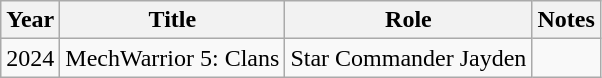<table class="wikitable sortable">
<tr>
<th>Year</th>
<th>Title</th>
<th>Role</th>
<th>Notes</th>
</tr>
<tr>
<td>2024</td>
<td>MechWarrior 5: Clans</td>
<td>Star Commander Jayden</td>
<td></td>
</tr>
</table>
